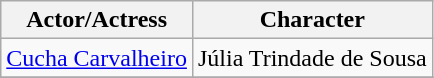<table class="wikitable">
<tr>
<th>Actor/Actress</th>
<th>Character</th>
</tr>
<tr>
<td><a href='#'>Cucha Carvalheiro</a></td>
<td>Júlia Trindade de Sousa</td>
</tr>
<tr>
</tr>
</table>
